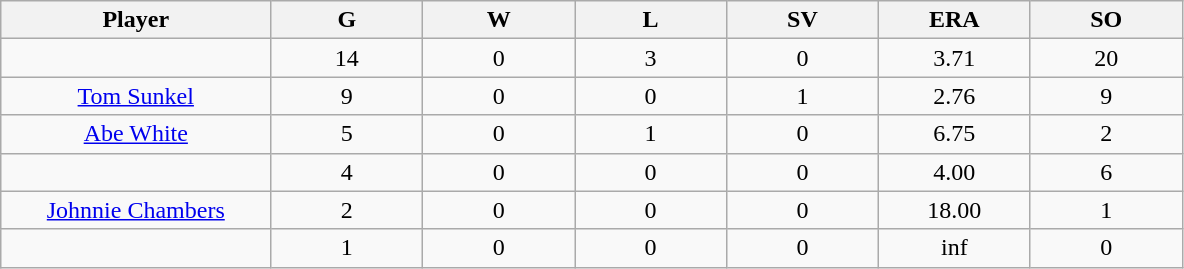<table class="wikitable sortable">
<tr>
<th bgcolor="#DDDDFF" width="16%">Player</th>
<th bgcolor="#DDDDFF" width="9%">G</th>
<th bgcolor="#DDDDFF" width="9%">W</th>
<th bgcolor="#DDDDFF" width="9%">L</th>
<th bgcolor="#DDDDFF" width="9%">SV</th>
<th bgcolor="#DDDDFF" width="9%">ERA</th>
<th bgcolor="#DDDDFF" width="9%">SO</th>
</tr>
<tr align="center">
<td></td>
<td>14</td>
<td>0</td>
<td>3</td>
<td>0</td>
<td>3.71</td>
<td>20</td>
</tr>
<tr align="center">
<td><a href='#'>Tom Sunkel</a></td>
<td>9</td>
<td>0</td>
<td>0</td>
<td>1</td>
<td>2.76</td>
<td>9</td>
</tr>
<tr align="center">
<td><a href='#'>Abe White</a></td>
<td>5</td>
<td>0</td>
<td>1</td>
<td>0</td>
<td>6.75</td>
<td>2</td>
</tr>
<tr align="center">
<td></td>
<td>4</td>
<td>0</td>
<td>0</td>
<td>0</td>
<td>4.00</td>
<td>6</td>
</tr>
<tr align="center">
<td><a href='#'>Johnnie Chambers</a></td>
<td>2</td>
<td>0</td>
<td>0</td>
<td>0</td>
<td>18.00</td>
<td>1</td>
</tr>
<tr align="center">
<td></td>
<td>1</td>
<td>0</td>
<td>0</td>
<td>0</td>
<td>inf</td>
<td>0</td>
</tr>
</table>
